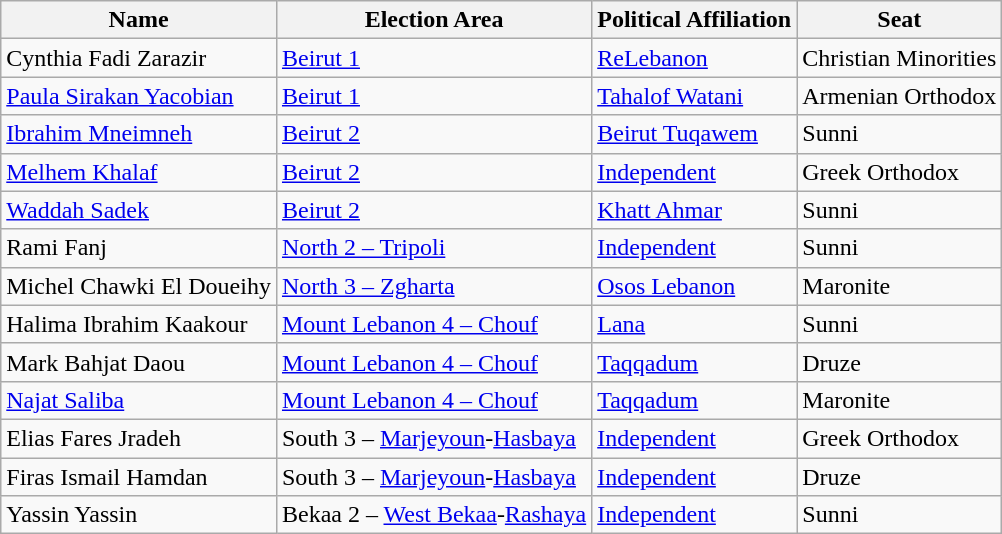<table class="wikitable sortable">
<tr>
<th>Name</th>
<th>Election Area</th>
<th>Political Affiliation</th>
<th>Seat</th>
</tr>
<tr>
<td>Cynthia Fadi Zarazir</td>
<td><a href='#'>Beirut 1</a></td>
<td> <a href='#'>ReLebanon</a></td>
<td>Christian Minorities</td>
</tr>
<tr>
<td><a href='#'>Paula Sirakan Yacobian</a></td>
<td><a href='#'>Beirut 1</a></td>
<td> <a href='#'>Tahalof Watani</a></td>
<td>Armenian Orthodox</td>
</tr>
<tr>
<td><a href='#'>Ibrahim Mneimneh</a></td>
<td><a href='#'>Beirut 2</a></td>
<td> <a href='#'>Beirut Tuqawem</a></td>
<td>Sunni</td>
</tr>
<tr>
<td><a href='#'>Melhem Khalaf</a></td>
<td><a href='#'>Beirut 2</a></td>
<td> <a href='#'>Independent</a></td>
<td>Greek Orthodox</td>
</tr>
<tr>
<td><a href='#'>Waddah Sadek</a></td>
<td><a href='#'>Beirut 2</a></td>
<td> <a href='#'>Khatt Ahmar</a></td>
<td>Sunni</td>
</tr>
<tr>
<td>Rami Fanj</td>
<td><a href='#'>North 2 – Tripoli</a></td>
<td> <a href='#'>Independent</a></td>
<td>Sunni</td>
</tr>
<tr>
<td>Michel Chawki El Doueihy</td>
<td><a href='#'>North 3 – Zgharta</a></td>
<td> <a href='#'>Osos Lebanon</a></td>
<td>Maronite</td>
</tr>
<tr>
<td>Halima Ibrahim Kaakour</td>
<td><a href='#'>Mount Lebanon 4 – Chouf</a></td>
<td> <a href='#'>Lana</a></td>
<td>Sunni</td>
</tr>
<tr>
<td>Mark Bahjat Daou</td>
<td><a href='#'>Mount Lebanon 4 – Chouf</a></td>
<td> <a href='#'>Taqqadum</a></td>
<td>Druze</td>
</tr>
<tr>
<td><a href='#'>Najat Saliba</a></td>
<td><a href='#'>Mount Lebanon 4 – Chouf</a></td>
<td> <a href='#'>Taqqadum</a></td>
<td>Maronite</td>
</tr>
<tr>
<td>Elias Fares Jradeh</td>
<td>South 3 – <a href='#'>Marjeyoun</a>-<a href='#'>Hasbaya</a></td>
<td> <a href='#'>Independent</a></td>
<td>Greek Orthodox</td>
</tr>
<tr>
<td>Firas Ismail Hamdan</td>
<td>South 3 – <a href='#'>Marjeyoun</a>-<a href='#'>Hasbaya</a></td>
<td> <a href='#'>Independent</a></td>
<td>Druze</td>
</tr>
<tr>
<td>Yassin Yassin</td>
<td>Bekaa 2 – <a href='#'>West Bekaa</a>-<a href='#'>Rashaya</a></td>
<td> <a href='#'>Independent</a></td>
<td>Sunni</td>
</tr>
</table>
